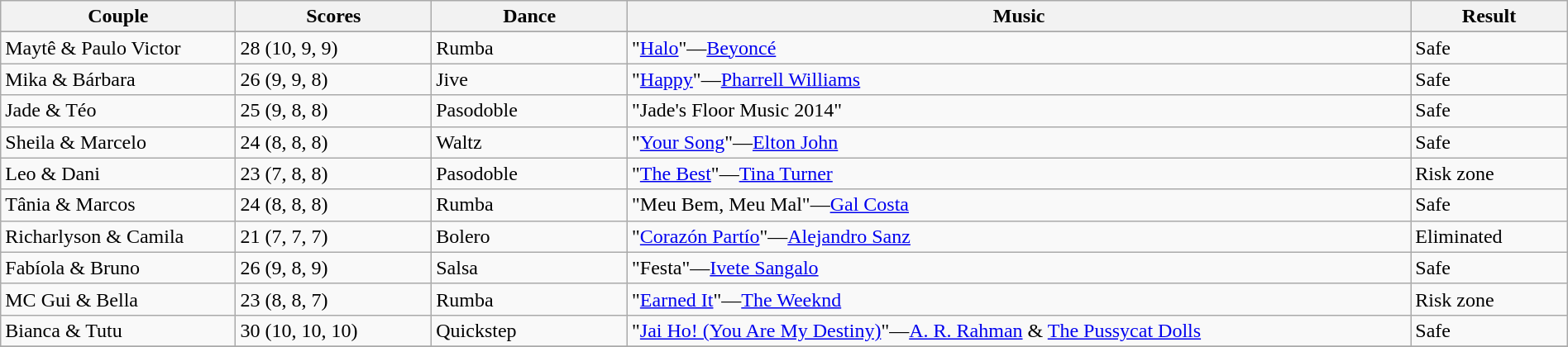<table class="wikitable sortable" style="width:100%;">
<tr>
<th style="width:15.0%;">Couple</th>
<th style="width:12.5%;">Scores</th>
<th style="width:12.5%;">Dance</th>
<th style="width:50.0%;">Music</th>
<th style="width:10.0%;">Result</th>
</tr>
<tr>
</tr>
<tr>
<td>Maytê & Paulo Victor</td>
<td>28 (10, 9, 9)</td>
<td>Rumba</td>
<td>"<a href='#'>Halo</a>"—<a href='#'>Beyoncé</a></td>
<td>Safe</td>
</tr>
<tr>
<td>Mika & Bárbara</td>
<td>26 (9, 9, 8)</td>
<td>Jive</td>
<td>"<a href='#'>Happy</a>"—<a href='#'>Pharrell Williams</a></td>
<td>Safe</td>
</tr>
<tr>
<td>Jade & Téo</td>
<td>25 (9, 8, 8)</td>
<td>Pasodoble</td>
<td>"Jade's Floor Music 2014"</td>
<td>Safe</td>
</tr>
<tr>
<td>Sheila & Marcelo</td>
<td>24 (8, 8, 8)</td>
<td>Waltz</td>
<td>"<a href='#'>Your Song</a>"—<a href='#'>Elton John</a></td>
<td>Safe</td>
</tr>
<tr>
<td>Leo & Dani</td>
<td>23 (7, 8, 8)</td>
<td>Pasodoble</td>
<td>"<a href='#'>The Best</a>"—<a href='#'>Tina Turner</a></td>
<td>Risk zone</td>
</tr>
<tr>
<td>Tânia & Marcos</td>
<td>24 (8, 8, 8)</td>
<td>Rumba</td>
<td>"Meu Bem, Meu Mal"—<a href='#'>Gal Costa</a></td>
<td>Safe</td>
</tr>
<tr>
<td>Richarlyson & Camila</td>
<td>21 (7, 7, 7)</td>
<td>Bolero</td>
<td>"<a href='#'>Corazón Partío</a>"—<a href='#'>Alejandro Sanz</a></td>
<td>Eliminated</td>
</tr>
<tr>
<td>Fabíola & Bruno</td>
<td>26 (9, 8, 9)</td>
<td>Salsa</td>
<td>"Festa"—<a href='#'>Ivete Sangalo</a></td>
<td>Safe</td>
</tr>
<tr>
<td>MC Gui & Bella</td>
<td>23 (8, 8, 7)</td>
<td>Rumba</td>
<td>"<a href='#'>Earned It</a>"—<a href='#'>The Weeknd</a></td>
<td>Risk zone</td>
</tr>
<tr>
<td>Bianca & Tutu</td>
<td>30 (10, 10, 10)</td>
<td>Quickstep</td>
<td>"<a href='#'>Jai Ho! (You Are My Destiny)</a>"—<a href='#'>A. R. Rahman</a> & <a href='#'>The Pussycat Dolls</a></td>
<td>Safe</td>
</tr>
<tr>
</tr>
</table>
